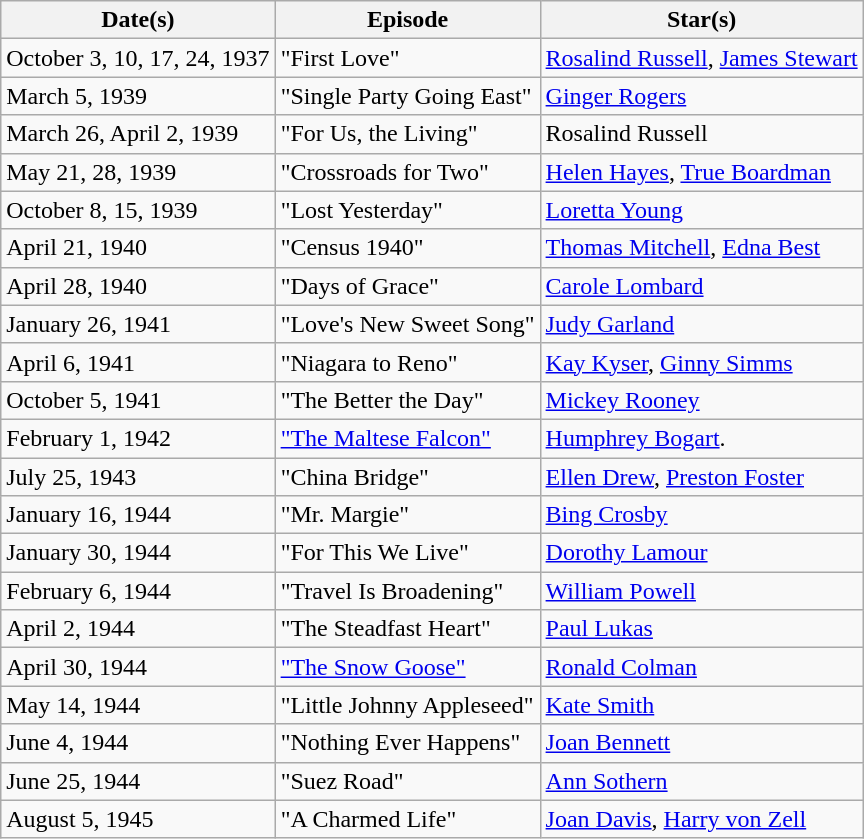<table class="wikitable">
<tr>
<th>Date(s)</th>
<th>Episode</th>
<th>Star(s)</th>
</tr>
<tr>
<td>October 3, 10, 17, 24, 1937</td>
<td>"First Love"</td>
<td><a href='#'>Rosalind Russell</a>, <a href='#'>James Stewart</a></td>
</tr>
<tr>
<td>March 5, 1939</td>
<td>"Single Party Going East"</td>
<td><a href='#'>Ginger Rogers</a></td>
</tr>
<tr>
<td>March 26, April 2, 1939</td>
<td>"For Us, the Living"</td>
<td>Rosalind Russell</td>
</tr>
<tr>
<td>May 21, 28, 1939</td>
<td>"Crossroads for Two"</td>
<td><a href='#'>Helen Hayes</a>, <a href='#'>True Boardman</a></td>
</tr>
<tr>
<td>October 8, 15, 1939</td>
<td>"Lost Yesterday"</td>
<td><a href='#'>Loretta Young</a></td>
</tr>
<tr>
<td>April 21, 1940</td>
<td>"Census 1940"</td>
<td><a href='#'>Thomas Mitchell</a>, <a href='#'>Edna Best</a></td>
</tr>
<tr>
<td>April 28, 1940</td>
<td>"Days of Grace"</td>
<td><a href='#'>Carole Lombard</a></td>
</tr>
<tr>
<td>January 26, 1941</td>
<td>"Love's New Sweet Song"</td>
<td><a href='#'>Judy Garland</a></td>
</tr>
<tr>
<td>April 6, 1941</td>
<td>"Niagara to Reno"</td>
<td><a href='#'>Kay Kyser</a>, <a href='#'>Ginny Simms</a></td>
</tr>
<tr>
<td>October 5, 1941</td>
<td>"The Better the Day"</td>
<td><a href='#'>Mickey Rooney</a></td>
</tr>
<tr>
<td>February 1, 1942</td>
<td><a href='#'>"The Maltese Falcon"</a></td>
<td><a href='#'>Humphrey Bogart</a>.</td>
</tr>
<tr>
<td>July 25, 1943</td>
<td>"China Bridge"</td>
<td><a href='#'>Ellen Drew</a>, <a href='#'>Preston Foster</a></td>
</tr>
<tr>
<td>January 16, 1944</td>
<td>"Mr. Margie"</td>
<td><a href='#'>Bing Crosby</a></td>
</tr>
<tr>
<td>January 30, 1944</td>
<td>"For This We Live"</td>
<td><a href='#'>Dorothy Lamour</a></td>
</tr>
<tr>
<td>February 6, 1944</td>
<td>"Travel Is Broadening"</td>
<td><a href='#'>William Powell</a></td>
</tr>
<tr>
<td>April 2, 1944</td>
<td>"The Steadfast Heart"</td>
<td><a href='#'>Paul Lukas</a></td>
</tr>
<tr>
<td>April 30, 1944</td>
<td><a href='#'>"The Snow Goose"</a></td>
<td><a href='#'>Ronald Colman</a></td>
</tr>
<tr>
<td>May 14, 1944</td>
<td>"Little Johnny Appleseed"</td>
<td><a href='#'>Kate Smith</a></td>
</tr>
<tr>
<td>June 4, 1944</td>
<td>"Nothing Ever Happens"</td>
<td><a href='#'>Joan Bennett</a></td>
</tr>
<tr>
<td>June 25, 1944</td>
<td>"Suez Road"</td>
<td><a href='#'>Ann Sothern</a></td>
</tr>
<tr>
<td>August 5, 1945</td>
<td>"A Charmed Life"</td>
<td><a href='#'>Joan Davis</a>, <a href='#'>Harry von Zell</a></td>
</tr>
</table>
